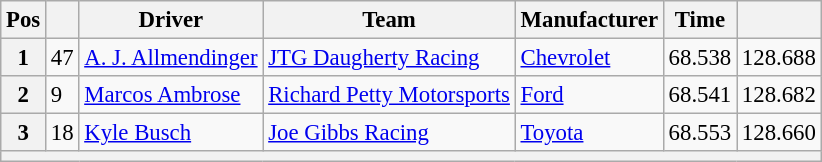<table class="wikitable" style="font-size:95%">
<tr>
<th>Pos</th>
<th></th>
<th>Driver</th>
<th>Team</th>
<th>Manufacturer</th>
<th>Time</th>
<th></th>
</tr>
<tr>
<th>1</th>
<td>47</td>
<td><a href='#'>A. J. Allmendinger</a></td>
<td><a href='#'>JTG Daugherty Racing</a></td>
<td><a href='#'>Chevrolet</a></td>
<td>68.538</td>
<td>128.688</td>
</tr>
<tr>
<th>2</th>
<td>9</td>
<td><a href='#'>Marcos Ambrose</a></td>
<td><a href='#'>Richard Petty Motorsports</a></td>
<td><a href='#'>Ford</a></td>
<td>68.541</td>
<td>128.682</td>
</tr>
<tr>
<th>3</th>
<td>18</td>
<td><a href='#'>Kyle Busch</a></td>
<td><a href='#'>Joe Gibbs Racing</a></td>
<td><a href='#'>Toyota</a></td>
<td>68.553</td>
<td>128.660</td>
</tr>
<tr>
<th colspan="7"></th>
</tr>
</table>
